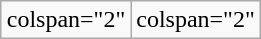<table class="wikitable" style="width:90px;float:right;margin-top:0">
<tr>
<td>colspan="2" </td>
<td>colspan="2" </td>
</tr>
</table>
